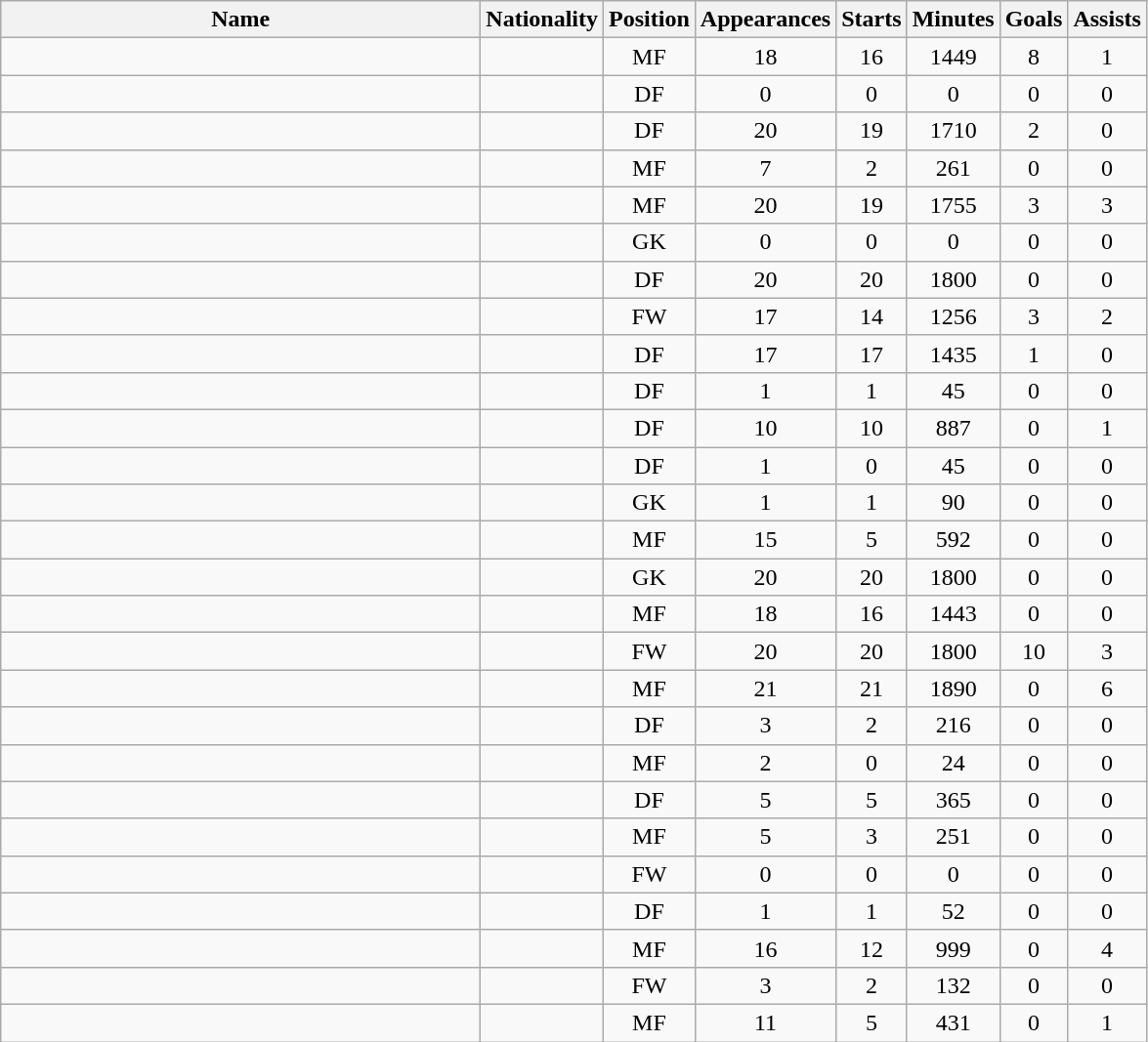<table class="wikitable sortable" style="text-align: center;">
<tr>
<th style="width:20em">Name</th>
<th>Nationality</th>
<th>Position</th>
<th>Appearances</th>
<th>Starts</th>
<th>Minutes</th>
<th>Goals</th>
<th>Assists</th>
</tr>
<tr>
<td align="left"></td>
<td align="left"></td>
<td>MF</td>
<td>18</td>
<td>16</td>
<td>1449</td>
<td>8</td>
<td>1</td>
</tr>
<tr>
<td align="left"></td>
<td align="left"></td>
<td>DF</td>
<td>0</td>
<td>0</td>
<td>0</td>
<td>0</td>
<td>0</td>
</tr>
<tr>
<td align="left"></td>
<td align="left"></td>
<td>DF</td>
<td>20</td>
<td>19</td>
<td>1710</td>
<td>2</td>
<td>0</td>
</tr>
<tr>
<td align="left"></td>
<td align="left"></td>
<td>MF</td>
<td>7</td>
<td>2</td>
<td>261</td>
<td>0</td>
<td>0</td>
</tr>
<tr>
<td align="left"></td>
<td align="left"></td>
<td>MF</td>
<td>20</td>
<td>19</td>
<td>1755</td>
<td>3</td>
<td>3</td>
</tr>
<tr>
<td align="left"></td>
<td align="left"></td>
<td>GK</td>
<td>0</td>
<td>0</td>
<td>0</td>
<td>0</td>
<td>0</td>
</tr>
<tr>
<td align="left"></td>
<td align="left"></td>
<td>DF</td>
<td>20</td>
<td>20</td>
<td>1800</td>
<td>0</td>
<td>0</td>
</tr>
<tr>
<td align="left"></td>
<td align="left"></td>
<td>FW</td>
<td>17</td>
<td>14</td>
<td>1256</td>
<td>3</td>
<td>2</td>
</tr>
<tr>
<td align="left"></td>
<td align="left"></td>
<td>DF</td>
<td>17</td>
<td>17</td>
<td>1435</td>
<td>1</td>
<td>0</td>
</tr>
<tr>
<td align="left"></td>
<td align="left"></td>
<td>DF</td>
<td>1</td>
<td>1</td>
<td>45</td>
<td>0</td>
<td>0</td>
</tr>
<tr>
<td align="left"></td>
<td align="left"></td>
<td>DF</td>
<td>10</td>
<td>10</td>
<td>887</td>
<td>0</td>
<td>1</td>
</tr>
<tr>
<td align="left"></td>
<td align="left"></td>
<td>DF</td>
<td>1</td>
<td>0</td>
<td>45</td>
<td>0</td>
<td>0</td>
</tr>
<tr>
<td align="left"></td>
<td align="left"></td>
<td>GK</td>
<td>1</td>
<td>1</td>
<td>90</td>
<td>0</td>
<td>0</td>
</tr>
<tr>
<td align="left"></td>
<td align="left"></td>
<td>MF</td>
<td>15</td>
<td>5</td>
<td>592</td>
<td>0</td>
<td>0</td>
</tr>
<tr>
<td align="left"></td>
<td align="left"></td>
<td>GK</td>
<td>20</td>
<td>20</td>
<td>1800</td>
<td>0</td>
<td>0</td>
</tr>
<tr>
<td align="left"></td>
<td align="left"></td>
<td>MF</td>
<td>18</td>
<td>16</td>
<td>1443</td>
<td>0</td>
<td>0</td>
</tr>
<tr>
<td align="left"></td>
<td align="left"></td>
<td>FW</td>
<td>20</td>
<td>20</td>
<td>1800</td>
<td>10</td>
<td>3</td>
</tr>
<tr>
<td align="left"></td>
<td align="left"></td>
<td>MF</td>
<td>21</td>
<td>21</td>
<td>1890</td>
<td>0</td>
<td>6</td>
</tr>
<tr>
<td align="left"></td>
<td align="left"></td>
<td>DF</td>
<td>3</td>
<td>2</td>
<td>216</td>
<td>0</td>
<td>0</td>
</tr>
<tr>
<td align="left"></td>
<td align="left"></td>
<td>MF</td>
<td>2</td>
<td>0</td>
<td>24</td>
<td>0</td>
<td>0</td>
</tr>
<tr>
<td align="left"></td>
<td align="left"></td>
<td>DF</td>
<td>5</td>
<td>5</td>
<td>365</td>
<td>0</td>
<td>0</td>
</tr>
<tr>
<td align="left"></td>
<td align="left"></td>
<td>MF</td>
<td>5</td>
<td>3</td>
<td>251</td>
<td>0</td>
<td>0</td>
</tr>
<tr>
<td align="left"></td>
<td align="left"></td>
<td>FW</td>
<td>0</td>
<td>0</td>
<td>0</td>
<td>0</td>
<td>0</td>
</tr>
<tr>
<td align="left"></td>
<td align="left"></td>
<td>DF</td>
<td>1</td>
<td>1</td>
<td>52</td>
<td>0</td>
<td>0</td>
</tr>
<tr>
<td align="left"></td>
<td align="left"></td>
<td>MF</td>
<td>16</td>
<td>12</td>
<td>999</td>
<td>0</td>
<td>4</td>
</tr>
<tr>
<td align="left"></td>
<td align="left"></td>
<td>FW</td>
<td>3</td>
<td>2</td>
<td>132</td>
<td>0</td>
<td>0</td>
</tr>
<tr>
<td align="left"></td>
<td align="left"></td>
<td>MF</td>
<td>11</td>
<td>5</td>
<td>431</td>
<td>0</td>
<td>1</td>
</tr>
</table>
